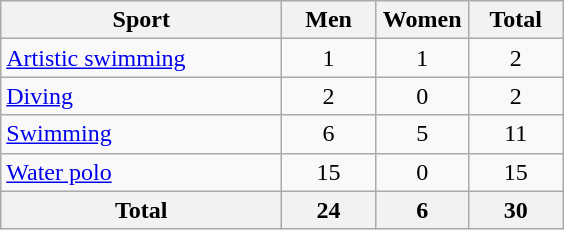<table class="wikitable sortable" style="text-align:center;">
<tr>
<th width=180>Sport</th>
<th width=55>Men</th>
<th width=55>Women</th>
<th width=55>Total</th>
</tr>
<tr>
<td align=left><a href='#'>Artistic swimming</a></td>
<td>1</td>
<td>1</td>
<td>2</td>
</tr>
<tr>
<td align=left><a href='#'>Diving</a></td>
<td>2</td>
<td>0</td>
<td>2</td>
</tr>
<tr>
<td align=left><a href='#'>Swimming</a></td>
<td>6</td>
<td>5</td>
<td>11</td>
</tr>
<tr>
<td align=left><a href='#'>Water polo</a></td>
<td>15</td>
<td>0</td>
<td>15</td>
</tr>
<tr>
<th>Total</th>
<th>24</th>
<th>6</th>
<th>30</th>
</tr>
</table>
